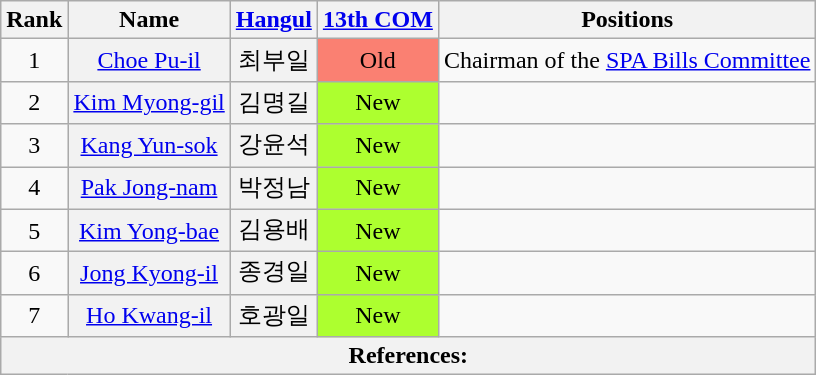<table class="wikitable sortable">
<tr>
<th>Rank</th>
<th>Name</th>
<th class="unsortable"><a href='#'>Hangul</a></th>
<th><a href='#'>13th COM</a></th>
<th>Positions</th>
</tr>
<tr>
<td align="center">1</td>
<th align="center" scope="row" style="font-weight:normal;"><a href='#'>Choe Pu-il</a></th>
<th align="center" scope="row" style="font-weight:normal;">최부일</th>
<td style="background: Salmon" align="center">Old</td>
<td>Chairman of the <a href='#'>SPA Bills Committee</a></td>
</tr>
<tr>
<td align="center">2</td>
<th align="center" scope="row" style="font-weight:normal;"><a href='#'>Kim Myong-gil</a></th>
<th align="center" scope="row" style="font-weight:normal;">김명길</th>
<td align="center" style="background: GreenYellow">New</td>
<td></td>
</tr>
<tr>
<td align="center">3</td>
<th align="center" scope="row" style="font-weight:normal;"><a href='#'>Kang Yun-sok</a></th>
<th align="center" scope="row" style="font-weight:normal;">강윤석</th>
<td align="center" style="background: GreenYellow">New</td>
<td></td>
</tr>
<tr>
<td align="center">4</td>
<th align="center" scope="row" style="font-weight:normal;"><a href='#'>Pak Jong-nam</a></th>
<th align="center" scope="row" style="font-weight:normal;">박정남</th>
<td align="center" style="background: GreenYellow">New</td>
<td></td>
</tr>
<tr>
<td align="center">5</td>
<th align="center" scope="row" style="font-weight:normal;"><a href='#'>Kim Yong-bae</a></th>
<th align="center" scope="row" style="font-weight:normal;">김용배</th>
<td align="center" style="background: GreenYellow">New</td>
<td></td>
</tr>
<tr>
<td align="center">6</td>
<th align="center" scope="row" style="font-weight:normal;"><a href='#'>Jong Kyong-il</a></th>
<th align="center" scope="row" style="font-weight:normal;">종경일</th>
<td align="center" style="background: GreenYellow">New</td>
<td></td>
</tr>
<tr>
<td align="center">7</td>
<th align="center" scope="row" style="font-weight:normal;"><a href='#'>Ho Kwang-il</a></th>
<th align="center" scope="row" style="font-weight:normal;">호광일</th>
<td align="center" style="background: GreenYellow">New</td>
<td></td>
</tr>
<tr>
<th colspan="6" unsortable><strong>References:</strong><br></th>
</tr>
</table>
